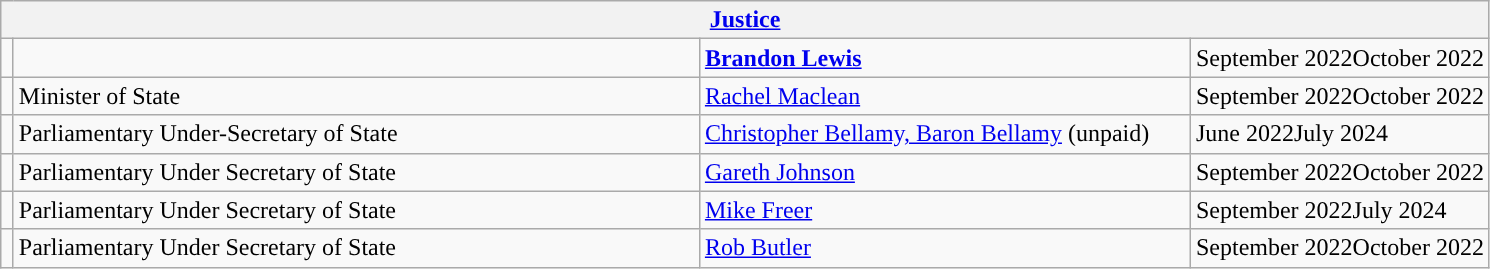<table class="wikitable">
<tr>
<th colspan="4"><a href='#'>Justice</a></th>
</tr>
<tr>
<td rowspan=1 style="width: 1px; background: "></td>
<td rowspan=1 style="width: 450px;"></td>
<td style="width: 320px;"><strong><a href='#'>Brandon Lewis</a></strong></td>
<td>September 2022October 2022</td>
</tr>
<tr>
<td rowspan="1" style="width: 1px; background: "></td>
<td rowspan="1">Minister of State</td>
<td><a href='#'>Rachel Maclean</a></td>
<td>September 2022October 2022</td>
</tr>
<tr>
<td rowspan=1 style="width: 1px; background: "></td>
<td rowspan=1>Parliamentary Under-Secretary of State</td>
<td><a href='#'>Christopher Bellamy, Baron Bellamy</a> (unpaid)</td>
<td>June 2022July 2024</td>
</tr>
<tr>
<td rowspan="1" style="width: 1px; background: "></td>
<td>Parliamentary Under Secretary of State</td>
<td><a href='#'>Gareth Johnson</a></td>
<td>September 2022October 2022</td>
</tr>
<tr>
<td rowspan="1" style="width: 1px; background: "></td>
<td>Parliamentary Under Secretary of State</td>
<td><a href='#'>Mike Freer</a></td>
<td>September 2022July 2024</td>
</tr>
<tr>
<td rowspan="1" style="width: 1px; background: "></td>
<td>Parliamentary Under Secretary of State</td>
<td><a href='#'>Rob Butler</a></td>
<td>September 2022October 2022</td>
</tr>
</table>
